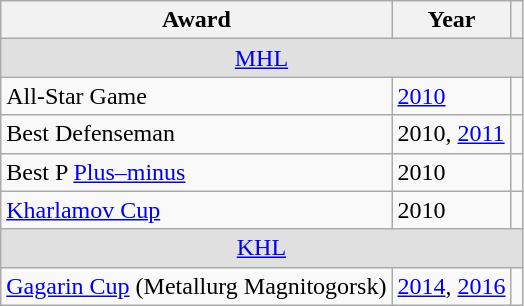<table class="wikitable">
<tr>
<th>Award</th>
<th>Year</th>
<th></th>
</tr>
<tr ALIGN="center" bgcolor="#e0e0e0">
<td colspan="3"><a href='#'>MHL</a></td>
</tr>
<tr>
<td>All-Star Game</td>
<td><a href='#'>2010</a></td>
<td></td>
</tr>
<tr>
<td>Best Defenseman</td>
<td>2010, <a href='#'>2011</a></td>
<td></td>
</tr>
<tr>
<td>Best P <a href='#'>Plus–minus</a></td>
<td>2010</td>
<td></td>
</tr>
<tr>
<td><a href='#'>Kharlamov Cup</a></td>
<td>2010</td>
<td></td>
</tr>
<tr ALIGN="center" bgcolor="#e0e0e0">
<td colspan="3"><a href='#'>KHL</a></td>
</tr>
<tr>
<td><a href='#'>Gagarin Cup</a> (Metallurg Magnitogorsk)</td>
<td><a href='#'>2014</a>, <a href='#'>2016</a></td>
<td></td>
</tr>
</table>
